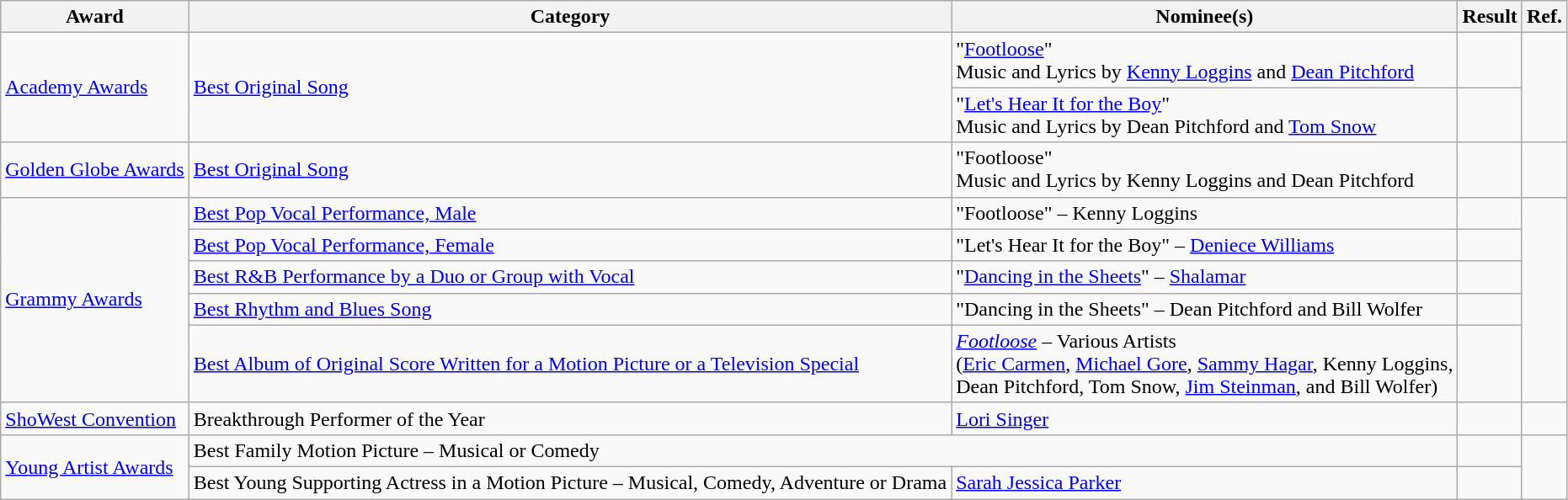<table class="wikitable plainrowheaders">
<tr>
<th>Award</th>
<th>Category</th>
<th>Nominee(s)</th>
<th>Result</th>
<th>Ref.</th>
</tr>
<tr>
<td rowspan="2"><a href='#'>Academy Awards</a></td>
<td rowspan="2"><a href='#'>Best Original Song</a></td>
<td>"<a href='#'>Footloose</a>" <br> Music and Lyrics by <a href='#'>Kenny Loggins</a> and <a href='#'>Dean Pitchford</a></td>
<td></td>
<td align="center" rowspan="2"></td>
</tr>
<tr>
<td>"<a href='#'>Let's Hear It for the Boy</a>" <br> Music and Lyrics by Dean Pitchford and <a href='#'>Tom Snow</a></td>
<td></td>
</tr>
<tr>
<td><a href='#'>Golden Globe Awards</a></td>
<td><a href='#'>Best Original Song</a></td>
<td>"Footloose" <br> Music and Lyrics by Kenny Loggins and Dean Pitchford</td>
<td></td>
<td align="center"></td>
</tr>
<tr>
<td rowspan="5"><a href='#'>Grammy Awards</a></td>
<td><a href='#'>Best Pop Vocal Performance, Male</a></td>
<td>"Footloose" – Kenny Loggins</td>
<td></td>
<td align="center" rowspan="5"></td>
</tr>
<tr>
<td><a href='#'>Best Pop Vocal Performance, Female</a></td>
<td>"Let's Hear It for the Boy" – <a href='#'>Deniece Williams</a></td>
<td></td>
</tr>
<tr>
<td><a href='#'>Best R&B Performance by a Duo or Group with Vocal</a></td>
<td>"<a href='#'>Dancing in the Sheets</a>" – <a href='#'>Shalamar</a></td>
<td></td>
</tr>
<tr>
<td><a href='#'>Best Rhythm and Blues Song</a></td>
<td>"Dancing in the Sheets" – Dean Pitchford and Bill Wolfer</td>
<td></td>
</tr>
<tr>
<td><a href='#'>Best Album of Original Score Written for a Motion Picture or a Television Special</a></td>
<td><em><a href='#'>Footloose</a></em> – Various Artists <br> (<a href='#'>Eric Carmen</a>, <a href='#'>Michael Gore</a>, <a href='#'>Sammy Hagar</a>, Kenny Loggins, <br> Dean Pitchford, Tom Snow, <a href='#'>Jim Steinman</a>, and Bill Wolfer)</td>
<td></td>
</tr>
<tr>
<td><a href='#'>ShoWest Convention</a></td>
<td>Breakthrough Performer of the Year</td>
<td><a href='#'>Lori Singer</a></td>
<td></td>
<td align="center"></td>
</tr>
<tr>
<td rowspan="2"><a href='#'>Young Artist Awards</a></td>
<td colspan="2">Best Family Motion Picture – Musical or Comedy</td>
<td></td>
<td align="center" rowspan="2"></td>
</tr>
<tr>
<td>Best Young Supporting Actress in a Motion Picture – Musical, Comedy, Adventure or Drama</td>
<td><a href='#'>Sarah Jessica Parker</a></td>
<td></td>
</tr>
</table>
